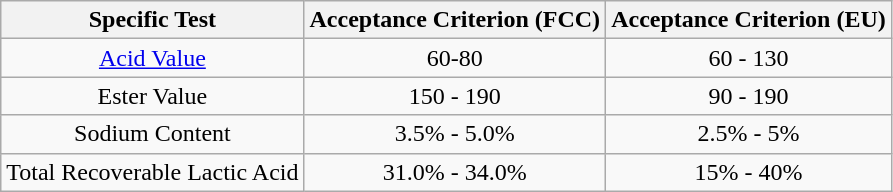<table class="wikitable">
<tr align = "center">
<th>Specific Test</th>
<th>Acceptance Criterion (FCC)</th>
<th>Acceptance Criterion (EU)</th>
</tr>
<tr align = "center">
<td><a href='#'>Acid Value</a></td>
<td>60-80</td>
<td>60 - 130</td>
</tr>
<tr align = "center">
<td>Ester Value</td>
<td>150 - 190</td>
<td>90 - 190</td>
</tr>
<tr align = "center">
<td>Sodium Content</td>
<td>3.5% - 5.0%</td>
<td>2.5% - 5%</td>
</tr>
<tr align = "center">
<td>Total Recoverable Lactic Acid</td>
<td>31.0% - 34.0%</td>
<td>15% - 40%</td>
</tr>
</table>
